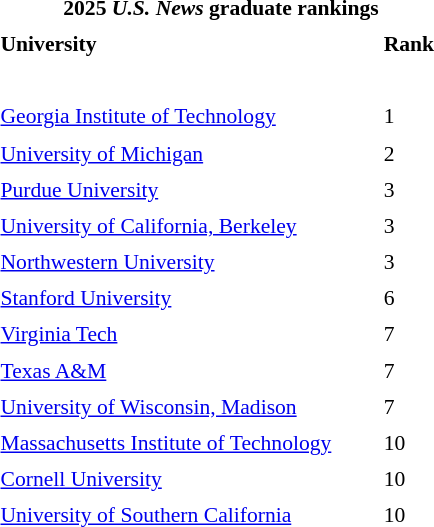<table class="toccolours" style="float:right; margin-left:1em; font-size:90%; line-height:1.4em; width:300px;">
<tr>
<th colspan="2" style="text-align: center;"><strong>2025 <em>U.S. News</em> graduate rankings</strong> </th>
</tr>
<tr>
<td><strong>University</strong></td>
<td><strong>Rank</strong></td>
</tr>
<tr>
<td colspan="2"><br></td>
</tr>
<tr>
<td><a href='#'>Georgia Institute of Technology</a></td>
<td>1</td>
</tr>
<tr>
<td><a href='#'>University of Michigan</a></td>
<td>2</td>
</tr>
<tr>
<td><a href='#'>Purdue University</a></td>
<td>3</td>
</tr>
<tr>
<td><a href='#'>University of California, Berkeley</a></td>
<td>3</td>
</tr>
<tr>
<td><a href='#'>Northwestern University</a></td>
<td>3</td>
</tr>
<tr>
<td><a href='#'>Stanford University</a></td>
<td>6</td>
</tr>
<tr>
<td><a href='#'>Virginia Tech</a></td>
<td>7</td>
</tr>
<tr>
<td><a href='#'>Texas A&M</a></td>
<td>7</td>
</tr>
<tr>
<td><a href='#'>University of Wisconsin, Madison</a></td>
<td>7</td>
</tr>
<tr>
<td><a href='#'>Massachusetts Institute of Technology</a></td>
<td>10</td>
</tr>
<tr>
<td><a href='#'>Cornell University</a></td>
<td>10</td>
</tr>
<tr>
<td><a href='#'>University of Southern California</a></td>
<td>10</td>
</tr>
</table>
